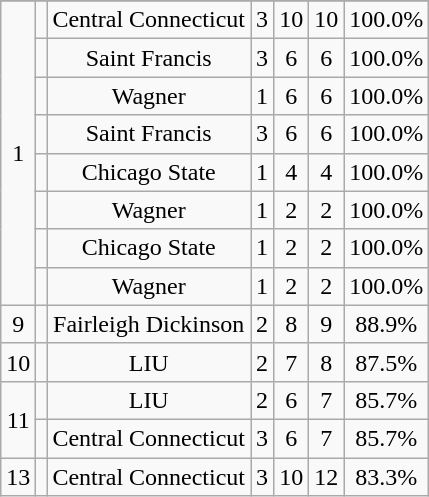<table class="wikitable sortable" style="text-align:center">
<tr>
</tr>
<tr>
<td rowspan="8">1</td>
<td></td>
<td>Central Connecticut</td>
<td>3</td>
<td>10</td>
<td>10</td>
<td>100.0%</td>
</tr>
<tr>
<td></td>
<td>Saint Francis</td>
<td>3</td>
<td>6</td>
<td>6</td>
<td>100.0%</td>
</tr>
<tr>
<td></td>
<td>Wagner</td>
<td>1</td>
<td>6</td>
<td>6</td>
<td>100.0%</td>
</tr>
<tr>
<td></td>
<td>Saint Francis</td>
<td>3</td>
<td>6</td>
<td>6</td>
<td>100.0%</td>
</tr>
<tr>
<td></td>
<td>Chicago State</td>
<td>1</td>
<td>4</td>
<td>4</td>
<td>100.0%</td>
</tr>
<tr>
<td></td>
<td>Wagner</td>
<td>1</td>
<td>2</td>
<td>2</td>
<td>100.0%</td>
</tr>
<tr>
<td></td>
<td>Chicago State</td>
<td>1</td>
<td>2</td>
<td>2</td>
<td>100.0%</td>
</tr>
<tr>
<td></td>
<td>Wagner</td>
<td>1</td>
<td>2</td>
<td>2</td>
<td>100.0%</td>
</tr>
<tr>
<td>9</td>
<td></td>
<td>Fairleigh Dickinson</td>
<td>2</td>
<td>8</td>
<td>9</td>
<td>88.9%</td>
</tr>
<tr>
<td>10</td>
<td></td>
<td>LIU</td>
<td>2</td>
<td>7</td>
<td>8</td>
<td>87.5%</td>
</tr>
<tr>
<td rowspan="2">11</td>
<td></td>
<td>LIU</td>
<td>2</td>
<td>6</td>
<td>7</td>
<td>85.7%</td>
</tr>
<tr>
<td></td>
<td>Central Connecticut</td>
<td>3</td>
<td>6</td>
<td>7</td>
<td>85.7%</td>
</tr>
<tr>
<td>13</td>
<td></td>
<td>Central Connecticut</td>
<td>3</td>
<td>10</td>
<td>12</td>
<td>83.3%</td>
</tr>
</table>
